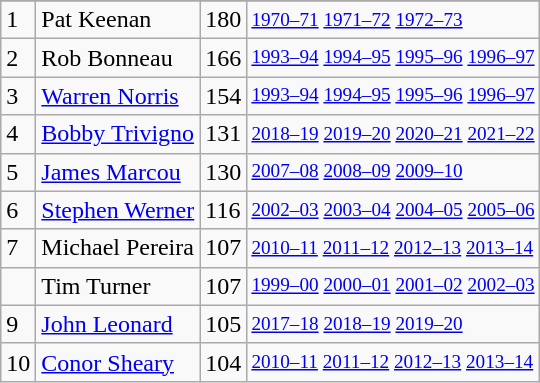<table class="wikitable">
<tr>
</tr>
<tr>
<td>1</td>
<td>Pat Keenan</td>
<td>180</td>
<td style="font-size:80%;"><a href='#'>1970–71</a> <a href='#'>1971–72</a> <a href='#'>1972–73</a></td>
</tr>
<tr>
<td>2</td>
<td>Rob Bonneau</td>
<td>166</td>
<td style="font-size:80%;"><a href='#'>1993–94</a> <a href='#'>1994–95</a> <a href='#'>1995–96</a> <a href='#'>1996–97</a></td>
</tr>
<tr>
<td>3</td>
<td><a href='#'>Warren Norris</a></td>
<td>154</td>
<td style="font-size:80%;"><a href='#'>1993–94</a> <a href='#'>1994–95</a> <a href='#'>1995–96</a> <a href='#'>1996–97</a></td>
</tr>
<tr>
<td>4</td>
<td><a href='#'>Bobby Trivigno</a></td>
<td>131</td>
<td style="font-size:80%;"><a href='#'>2018–19</a> <a href='#'>2019–20</a> <a href='#'>2020–21</a> <a href='#'>2021–22</a></td>
</tr>
<tr>
<td>5</td>
<td><a href='#'>James Marcou</a></td>
<td>130</td>
<td style="font-size:80%;"><a href='#'>2007–08</a> <a href='#'>2008–09</a> <a href='#'>2009–10</a></td>
</tr>
<tr>
<td>6</td>
<td><a href='#'>Stephen Werner</a></td>
<td>116</td>
<td style="font-size:80%;"><a href='#'>2002–03</a> <a href='#'>2003–04</a> <a href='#'>2004–05</a> <a href='#'>2005–06</a></td>
</tr>
<tr>
<td>7</td>
<td>Michael Pereira</td>
<td>107</td>
<td style="font-size:80%;"><a href='#'>2010–11</a> <a href='#'>2011–12</a> <a href='#'>2012–13</a> <a href='#'>2013–14</a></td>
</tr>
<tr>
<td></td>
<td>Tim Turner</td>
<td>107</td>
<td style="font-size:80%;"><a href='#'>1999–00</a> <a href='#'>2000–01</a> <a href='#'>2001–02</a> <a href='#'>2002–03</a></td>
</tr>
<tr>
<td>9</td>
<td><a href='#'>John Leonard</a></td>
<td>105</td>
<td style="font-size:80%;"><a href='#'>2017–18</a> <a href='#'>2018–19</a> <a href='#'>2019–20</a></td>
</tr>
<tr>
<td>10</td>
<td><a href='#'>Conor Sheary</a></td>
<td>104</td>
<td style="font-size:80%;"><a href='#'>2010–11</a> <a href='#'>2011–12</a> <a href='#'>2012–13</a> <a href='#'>2013–14</a></td>
</tr>
</table>
